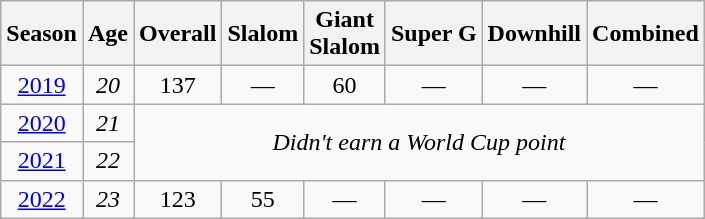<table class=wikitable style="text-align:center">
<tr>
<th>Season</th>
<th>Age</th>
<th>Overall</th>
<th>Slalom</th>
<th>Giant<br>Slalom</th>
<th>Super G</th>
<th>Downhill</th>
<th>Combined</th>
</tr>
<tr>
<td><a href='#'>2019</a></td>
<td><em>20</em></td>
<td>137</td>
<td>—</td>
<td>60</td>
<td>—</td>
<td>—</td>
<td>—</td>
</tr>
<tr>
<td><a href='#'>2020</a></td>
<td><em>21</em></td>
<td colspan=7 rowspan=2><em>Didn't earn a World Cup point</em></td>
</tr>
<tr>
<td><a href='#'>2021</a></td>
<td><em>22</em></td>
</tr>
<tr>
<td><a href='#'>2022</a></td>
<td><em>23</em></td>
<td>123</td>
<td>55</td>
<td>—</td>
<td>—</td>
<td>—</td>
<td>—</td>
</tr>
</table>
